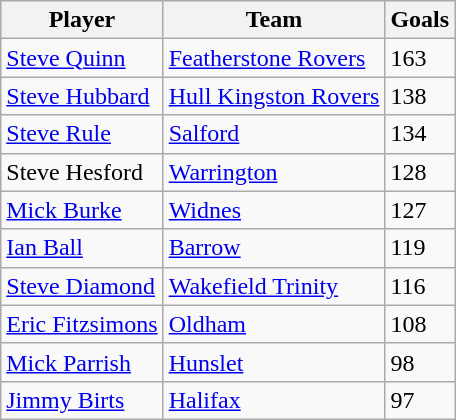<table class="wikitable" style="text-align:centre;">
<tr>
<th>Player</th>
<th>Team</th>
<th>Goals</th>
</tr>
<tr>
<td><a href='#'>Steve Quinn</a></td>
<td><a href='#'>Featherstone Rovers</a></td>
<td>163</td>
</tr>
<tr>
<td><a href='#'>Steve Hubbard</a></td>
<td><a href='#'>Hull Kingston Rovers</a></td>
<td>138</td>
</tr>
<tr>
<td><a href='#'>Steve Rule</a></td>
<td><a href='#'>Salford</a></td>
<td>134</td>
</tr>
<tr>
<td>Steve Hesford</td>
<td><a href='#'>Warrington</a></td>
<td>128</td>
</tr>
<tr>
<td><a href='#'>Mick Burke</a></td>
<td><a href='#'>Widnes</a></td>
<td>127</td>
</tr>
<tr>
<td><a href='#'>Ian Ball</a></td>
<td><a href='#'>Barrow</a></td>
<td>119</td>
</tr>
<tr>
<td><a href='#'>Steve Diamond</a></td>
<td><a href='#'>Wakefield Trinity</a></td>
<td>116</td>
</tr>
<tr>
<td><a href='#'>Eric Fitzsimons</a></td>
<td><a href='#'>Oldham</a></td>
<td>108</td>
</tr>
<tr>
<td><a href='#'>Mick Parrish</a></td>
<td><a href='#'>Hunslet</a></td>
<td>98</td>
</tr>
<tr>
<td><a href='#'>Jimmy Birts</a></td>
<td><a href='#'>Halifax</a></td>
<td>97</td>
</tr>
</table>
